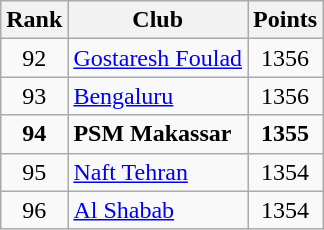<table class="wikitable" style="text-align:center;">
<tr>
<th>Rank</th>
<th>Club</th>
<th>Points</th>
</tr>
<tr>
<td>92</td>
<td align="left"> <a href='#'>Gostaresh Foulad</a></td>
<td>1356</td>
</tr>
<tr>
<td>93</td>
<td align="left"> <a href='#'>Bengaluru</a></td>
<td>1356</td>
</tr>
<tr>
<td><strong>94</strong></td>
<td align="left"> <strong>PSM Makassar</strong></td>
<td><strong>1355</strong></td>
</tr>
<tr>
<td>95</td>
<td align="left"> <a href='#'>Naft Tehran</a></td>
<td>1354</td>
</tr>
<tr>
<td>96</td>
<td align="left"> <a href='#'>Al Shabab</a></td>
<td>1354</td>
</tr>
</table>
